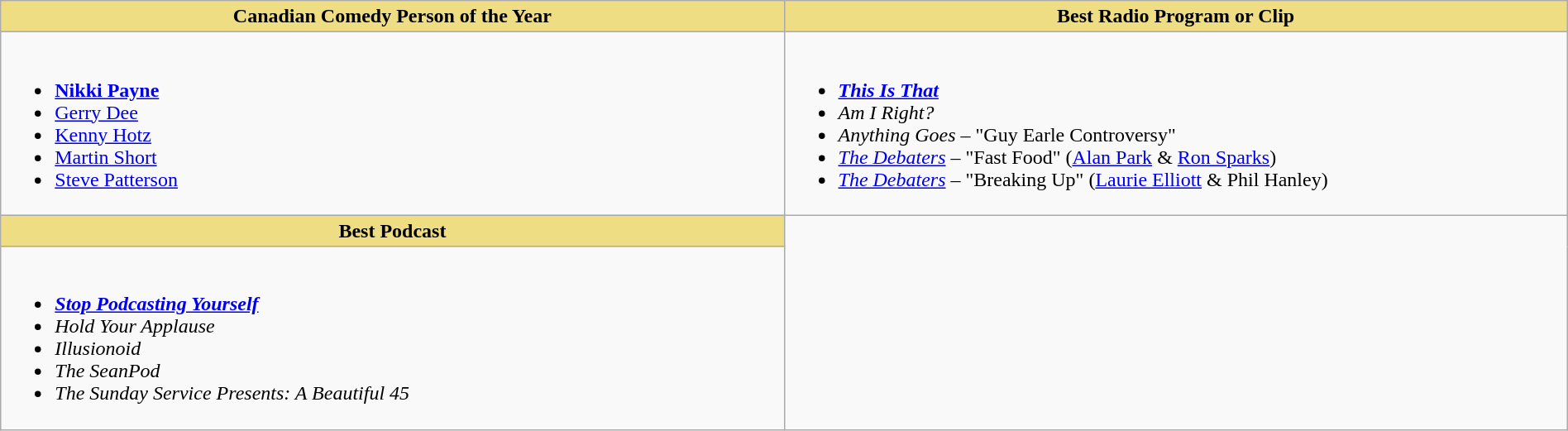<table class="wikitable" style="width:100%">
<tr>
<th style="background:#EEDD82; width:50%">Canadian Comedy Person of the Year</th>
<th style="background:#EEDD82; width:50%">Best Radio Program or Clip</th>
</tr>
<tr>
<td valign="top"><br><ul><li> <strong><a href='#'>Nikki Payne</a></strong></li><li><a href='#'>Gerry Dee</a></li><li><a href='#'>Kenny Hotz</a></li><li><a href='#'>Martin Short</a></li><li><a href='#'>Steve Patterson</a></li></ul></td>
<td valign="top"><br><ul><li> <strong><em><a href='#'>This Is That</a></em></strong></li><li><em>Am I Right?</em></li><li><em>Anything Goes</em> – "Guy Earle Controversy"</li><li><em><a href='#'>The Debaters</a></em> – "Fast Food" (<a href='#'>Alan Park</a> & <a href='#'>Ron Sparks</a>)</li><li><em><a href='#'>The Debaters</a></em> – "Breaking Up" (<a href='#'>Laurie Elliott</a> & Phil Hanley)</li></ul></td>
</tr>
<tr>
<th style="background:#EEDD82; width:50%">Best Podcast</th>
</tr>
<tr>
<td valign="top"><br><ul><li> <strong><em><a href='#'>Stop Podcasting Yourself</a></em></strong></li><li><em>Hold Your Applause</em></li><li><em>Illusionoid</em></li><li><em>The SeanPod</em></li><li><em>The Sunday Service Presents: A Beautiful 45</em></li></ul></td>
</tr>
</table>
